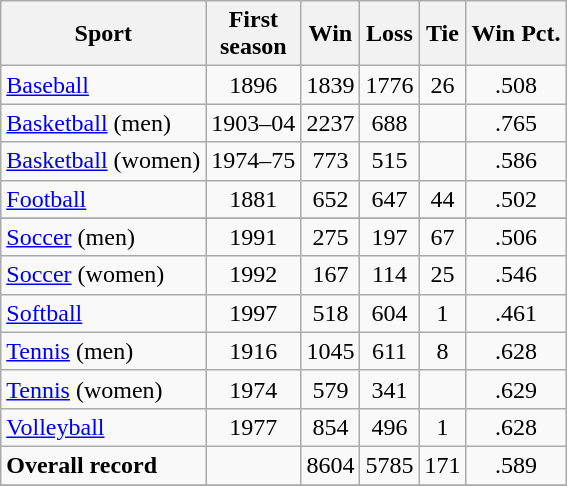<table class="wikitable">
<tr>
<th>Sport</th>
<th>First<br>season</th>
<th>Win</th>
<th>Loss</th>
<th>Tie</th>
<th>Win Pct.</th>
</tr>
<tr align=center>
<td align=left><a href='#'>Baseball</a></td>
<td>1896</td>
<td>1839</td>
<td>1776</td>
<td>26</td>
<td>.508</td>
</tr>
<tr align=center>
<td align=left><a href='#'>Basketball</a> (men)</td>
<td>1903–04</td>
<td>2237</td>
<td>688</td>
<td></td>
<td>.765</td>
</tr>
<tr align=center>
<td align=left><a href='#'>Basketball</a> (women)</td>
<td>1974–75</td>
<td>773</td>
<td>515</td>
<td></td>
<td>.586</td>
</tr>
<tr align=center>
<td align=left><a href='#'>Football</a></td>
<td>1881</td>
<td>652</td>
<td>647</td>
<td>44</td>
<td>.502</td>
</tr>
<tr align=center>
</tr>
<tr align=center>
<td align=left><a href='#'>Soccer</a> (men)</td>
<td>1991</td>
<td>275</td>
<td>197</td>
<td>67</td>
<td>.506</td>
</tr>
<tr align=center>
<td align=left><a href='#'>Soccer</a> (women)</td>
<td>1992</td>
<td>167</td>
<td>114</td>
<td>25</td>
<td>.546</td>
</tr>
<tr align=center>
<td align=left><a href='#'>Softball</a></td>
<td>1997</td>
<td>518</td>
<td>604</td>
<td>1</td>
<td>.461</td>
</tr>
<tr align=center>
<td align=left><a href='#'>Tennis</a> (men)</td>
<td>1916</td>
<td>1045</td>
<td>611</td>
<td>8</td>
<td>.628</td>
</tr>
<tr align=center>
<td align=left><a href='#'>Tennis</a> (women)</td>
<td>1974</td>
<td>579</td>
<td>341</td>
<td></td>
<td>.629</td>
</tr>
<tr align=center>
<td align=left><a href='#'>Volleyball</a></td>
<td>1977</td>
<td>854</td>
<td>496</td>
<td>1</td>
<td>.628</td>
</tr>
<tr align=center>
<td align=left><strong>Overall record</strong></td>
<td></td>
<td>8604</td>
<td>5785</td>
<td>171</td>
<td>.589</td>
</tr>
<tr align=center>
</tr>
</table>
